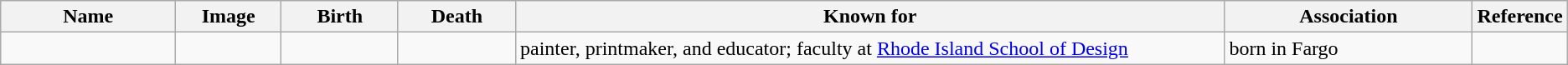<table class="wikitable">
<tr>
<th scope="col" width="140">Name</th>
<th scope="col" width="80" class="unsortable">Image</th>
<th scope="col" width="90">Birth</th>
<th scope="col" width="90">Death</th>
<th scope="col" width="600" class="unsortable">Known for</th>
<th scope="col" width="200" class="unsortable">Association</th>
<th scope="col" width="30" class="unsortable">Reference</th>
</tr>
<tr>
<td></td>
<td></td>
<td></td>
<td></td>
<td>painter, printmaker, and educator; faculty at <a href='#'>Rhode Island School of Design</a></td>
<td>born in Fargo</td>
<td></td>
</tr>
</table>
